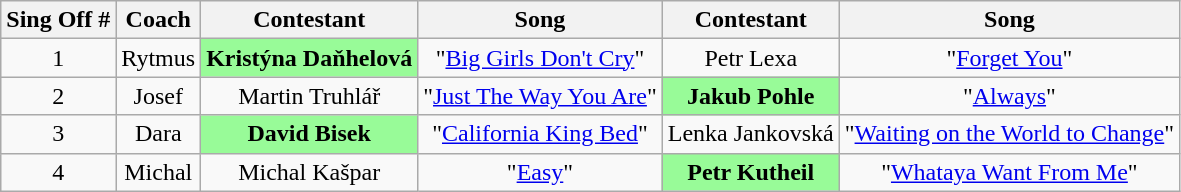<table class="wikitable sortable" style="text-align: center; width: auto;">
<tr>
<th>Sing Off #</th>
<th>Coach</th>
<th>Contestant</th>
<th>Song</th>
<th>Contestant</th>
<th>Song</th>
</tr>
<tr>
<td>1</td>
<td>Rytmus</td>
<th style="background:palegreen">Kristýna Daňhelová</th>
<td>"<a href='#'>Big Girls Don't Cry</a>"</td>
<td>Petr Lexa</td>
<td>"<a href='#'>Forget You</a>"</td>
</tr>
<tr>
<td>2</td>
<td>Josef</td>
<td>Martin Truhlář</td>
<td>"<a href='#'>Just The Way You Are</a>"</td>
<th style="background:palegreen">Jakub Pohle</th>
<td>"<a href='#'>Always</a>"</td>
</tr>
<tr>
<td>3</td>
<td>Dara</td>
<th style="background:palegreen">David Bisek</th>
<td>"<a href='#'>California King Bed</a>"</td>
<td>Lenka Jankovská</td>
<td>"<a href='#'>Waiting on the World to Change</a>"</td>
</tr>
<tr>
<td>4</td>
<td>Michal</td>
<td>Michal Kašpar</td>
<td>"<a href='#'>Easy</a>"</td>
<th style="background:palegreen">Petr Kutheil</th>
<td>"<a href='#'>Whataya Want From Me</a>"</td>
</tr>
</table>
